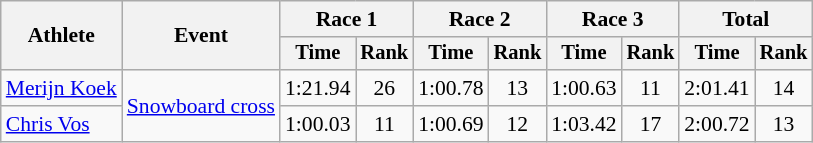<table class="wikitable" style="font-size:90%">
<tr>
<th rowspan="2">Athlete</th>
<th rowspan="2">Event</th>
<th colspan=2>Race 1</th>
<th colspan=2>Race 2</th>
<th colspan=2>Race 3</th>
<th colspan=2>Total</th>
</tr>
<tr style="font-size:95%">
<th>Time</th>
<th>Rank</th>
<th>Time</th>
<th>Rank</th>
<th>Time</th>
<th>Rank</th>
<th>Time</th>
<th>Rank</th>
</tr>
<tr align=center>
<td align=left><a href='#'>Merijn Koek</a></td>
<td align=left rowspan=2><a href='#'>Snowboard cross</a></td>
<td>1:21.94</td>
<td>26</td>
<td>1:00.78</td>
<td>13</td>
<td>1:00.63</td>
<td>11</td>
<td>2:01.41</td>
<td>14</td>
</tr>
<tr align=center>
<td align=left><a href='#'>Chris Vos</a></td>
<td>1:00.03</td>
<td>11</td>
<td>1:00.69</td>
<td>12</td>
<td>1:03.42</td>
<td>17</td>
<td>2:00.72</td>
<td>13</td>
</tr>
</table>
